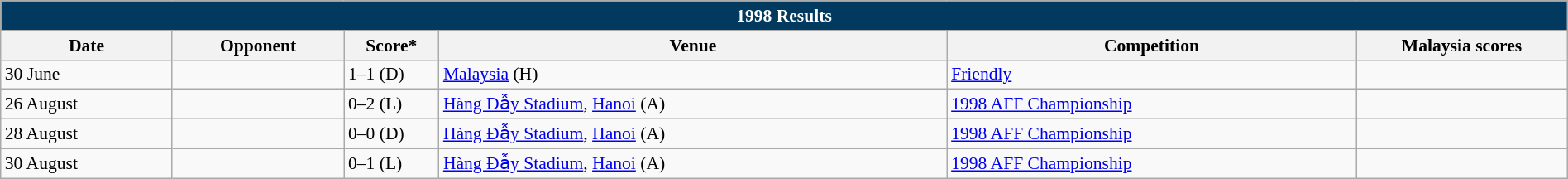<table class="wikitable" width=100% style="text-align:left;font-size:90%;">
<tr>
<th colspan=9 style="background: #013A5E; color: #FFFFFF;">1998 Results</th>
</tr>
<tr>
<th width=80>Date</th>
<th width=80>Opponent</th>
<th width=20>Score*</th>
<th width=250>Venue</th>
<th width=200>Competition</th>
<th width=100>Malaysia scores</th>
</tr>
<tr>
<td>30 June</td>
<td></td>
<td>1–1 (D)</td>
<td><a href='#'>Malaysia</a> (H)</td>
<td><a href='#'>Friendly</a></td>
<td></td>
</tr>
<tr>
<td>26 August</td>
<td></td>
<td>0–2 (L)</td>
<td><a href='#'>Hàng Đẫy Stadium</a>, <a href='#'>Hanoi</a> (A)</td>
<td><a href='#'>1998 AFF Championship</a></td>
<td></td>
</tr>
<tr>
<td>28 August</td>
<td></td>
<td>0–0 (D)</td>
<td><a href='#'>Hàng Đẫy Stadium</a>, <a href='#'>Hanoi</a> (A)</td>
<td><a href='#'>1998 AFF Championship</a></td>
<td></td>
</tr>
<tr>
<td>30 August</td>
<td></td>
<td>0–1 (L)</td>
<td><a href='#'>Hàng Đẫy Stadium</a>, <a href='#'>Hanoi</a> (A)</td>
<td><a href='#'>1998 AFF Championship</a></td>
<td></td>
</tr>
</table>
